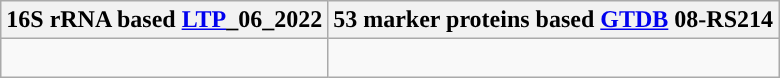<table class="wikitable">
<tr>
<th colspan=1>16S rRNA based <a href='#'>LTP</a>_06_2022</th>
<th colspan=1>53 marker proteins based <a href='#'>GTDB</a> 08-RS214</th>
</tr>
<tr>
<td style="vertical-align:top"><br></td>
<td><br></td>
</tr>
</table>
